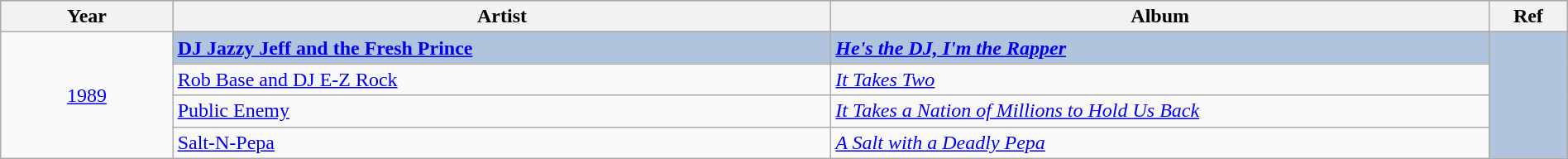<table class="wikitable" style="width:100%;">
<tr style="background:#bebebe;">
<th style="width:11%;">Year</th>
<th style="width:42%;">Artist</th>
<th style="width:42%;">Album</th>
<th style="width:5%;">Ref</th>
</tr>
<tr>
<td rowspan="5" align="center"><a href='#'>1989</a></td>
</tr>
<tr style="background:#B0C4DE">
<td><strong><a href='#'>DJ Jazzy Jeff and the Fresh Prince</a></strong></td>
<td><strong><em><a href='#'>He's the DJ, I'm the Rapper</a></em></strong></td>
<td rowspan="5" align="center"></td>
</tr>
<tr>
<td><a href='#'>Rob Base and DJ E-Z Rock</a></td>
<td><em><a href='#'>It Takes Two</a></em></td>
</tr>
<tr>
<td><a href='#'>Public Enemy</a></td>
<td><em><a href='#'>It Takes a Nation of Millions to Hold Us Back</a></em></td>
</tr>
<tr>
<td><a href='#'>Salt-N-Pepa</a></td>
<td><em><a href='#'>A Salt with a Deadly Pepa</a></em></td>
</tr>
</table>
